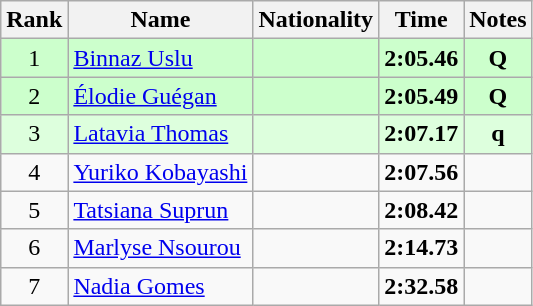<table class="wikitable sortable" style="text-align:center">
<tr>
<th>Rank</th>
<th>Name</th>
<th>Nationality</th>
<th>Time</th>
<th>Notes</th>
</tr>
<tr bgcolor=ccffcc>
<td>1</td>
<td align=left><a href='#'>Binnaz Uslu</a></td>
<td align=left></td>
<td><strong>2:05.46</strong></td>
<td><strong>Q</strong></td>
</tr>
<tr bgcolor=ccffcc>
<td>2</td>
<td align=left><a href='#'>Élodie Guégan</a></td>
<td align=left></td>
<td><strong>2:05.49</strong></td>
<td><strong>Q</strong></td>
</tr>
<tr bgcolor=ddffdd>
<td>3</td>
<td align=left><a href='#'>Latavia Thomas</a></td>
<td align=left></td>
<td><strong>2:07.17</strong></td>
<td><strong>q</strong></td>
</tr>
<tr>
<td>4</td>
<td align=left><a href='#'>Yuriko Kobayashi</a></td>
<td align=left></td>
<td><strong>2:07.56</strong></td>
<td></td>
</tr>
<tr>
<td>5</td>
<td align=left><a href='#'>Tatsiana Suprun</a></td>
<td align=left></td>
<td><strong>2:08.42</strong></td>
<td></td>
</tr>
<tr>
<td>6</td>
<td align=left><a href='#'>Marlyse Nsourou</a></td>
<td align=left></td>
<td><strong>2:14.73</strong></td>
<td></td>
</tr>
<tr>
<td>7</td>
<td align=left><a href='#'>Nadia Gomes</a></td>
<td align=left></td>
<td><strong>2:32.58</strong></td>
<td></td>
</tr>
</table>
